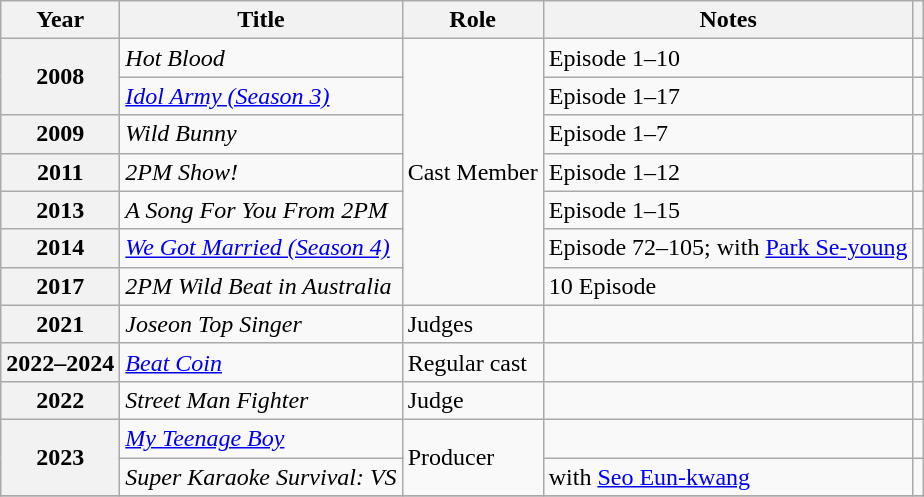<table class="wikitable  plainrowheaders">
<tr>
<th scope="col">Year</th>
<th scope="col">Title</th>
<th scope="col">Role</th>
<th scope="col">Notes</th>
<th scope="col" class="unsortable"></th>
</tr>
<tr>
<th scope="row" rowspan="2">2008</th>
<td><em>Hot Blood</em></td>
<td rowspan=7>Cast Member</td>
<td>Episode 1–10</td>
</tr>
<tr>
<td><em><a href='#'>Idol Army (Season 3)</a></em></td>
<td>Episode 1–17</td>
<td></td>
</tr>
<tr>
<th scope="row">2009</th>
<td><em>Wild Bunny</em></td>
<td>Episode 1–7</td>
<td></td>
</tr>
<tr>
<th scope="row">2011</th>
<td><em>2PM Show!</em></td>
<td>Episode 1–12</td>
<td></td>
</tr>
<tr>
<th scope="row">2013</th>
<td><em>A Song For You From 2PM</em></td>
<td>Episode 1–15</td>
<td></td>
</tr>
<tr>
<th scope="row">2014</th>
<td><em><a href='#'>We Got Married (Season 4)</a></em></td>
<td>Episode 72–105; with <a href='#'>Park Se-young</a></td>
<td></td>
</tr>
<tr>
<th scope="row">2017</th>
<td><em>2PM Wild Beat in Australia</em></td>
<td>10 Episode</td>
<td></td>
</tr>
<tr>
<th scope="row">2021</th>
<td><em>Joseon Top Singer</em></td>
<td>Judges</td>
<td></td>
<td style="text-align:center"></td>
</tr>
<tr>
<th scope="row">2022–2024</th>
<td><em><a href='#'>Beat Coin</a></em></td>
<td>Regular cast</td>
<td></td>
<td style="text-align:center"></td>
</tr>
<tr>
<th scope="row">2022</th>
<td><em>Street Man Fighter</em></td>
<td>Judge</td>
<td></td>
<td style="text-align:center"></td>
</tr>
<tr>
<th scope="row" rowspan=2>2023</th>
<td><em><a href='#'>My Teenage Boy</a></em></td>
<td rowspan=2>Producer</td>
<td></td>
<td style="text-align:center"></td>
</tr>
<tr>
<td><em>Super Karaoke Survival: VS</em></td>
<td>with <a href='#'>Seo Eun-kwang</a></td>
<td style="text-align:center"></td>
</tr>
<tr>
</tr>
</table>
